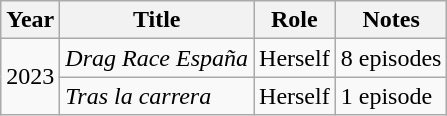<table class="wikitable">
<tr>
<th>Year</th>
<th>Title</th>
<th>Role</th>
<th>Notes</th>
</tr>
<tr>
<td rowspan="2">2023</td>
<td><em>Drag Race España</em></td>
<td>Herself</td>
<td>8 episodes</td>
</tr>
<tr>
<td><em>Tras la carrera</em></td>
<td>Herself</td>
<td>1 episode</td>
</tr>
</table>
